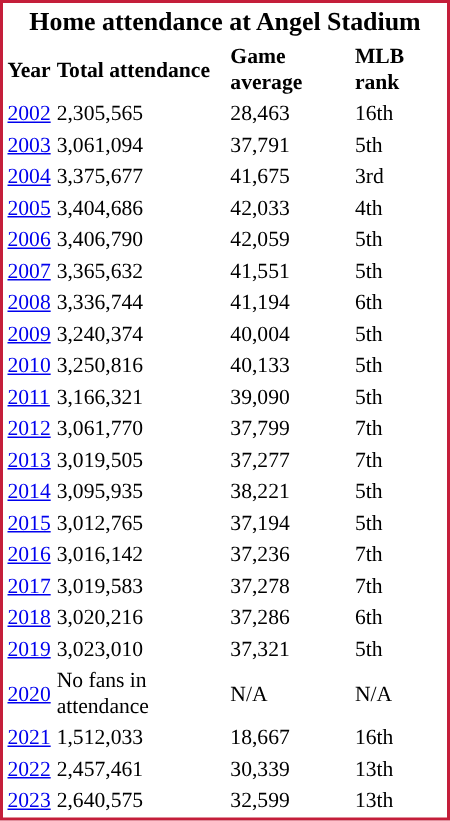<table cellpadding="10">
<tr style="text-align:left; vertical-align:top;">
<td></td>
<td><br><table cellpadding="1" style="width:300px; font-size:90%; border:2px solid #C41E3A;">
<tr style="text-align:center; font-size:larger;">
<th colspan=5>Home attendance at Angel Stadium </th>
</tr>
<tr>
<th>Year</th>
<th>Total attendance</th>
<th>Game average</th>
<th>MLB rank</th>
</tr>
<tr>
<td><a href='#'>2002</a></td>
<td>2,305,565</td>
<td>28,463</td>
<td>16th</td>
</tr>
<tr>
<td><a href='#'>2003</a></td>
<td>3,061,094</td>
<td>37,791</td>
<td>5th</td>
</tr>
<tr>
<td><a href='#'>2004</a></td>
<td>3,375,677</td>
<td>41,675</td>
<td>3rd</td>
</tr>
<tr>
<td><a href='#'>2005</a></td>
<td>3,404,686</td>
<td>42,033</td>
<td>4th</td>
</tr>
<tr>
<td><a href='#'>2006</a></td>
<td>3,406,790</td>
<td>42,059</td>
<td>5th</td>
</tr>
<tr>
<td><a href='#'>2007</a></td>
<td>3,365,632</td>
<td>41,551</td>
<td>5th</td>
</tr>
<tr>
<td><a href='#'>2008</a></td>
<td>3,336,744</td>
<td>41,194</td>
<td>6th</td>
</tr>
<tr>
<td><a href='#'>2009</a></td>
<td>3,240,374</td>
<td>40,004</td>
<td>5th</td>
</tr>
<tr>
<td><a href='#'>2010</a></td>
<td>3,250,816</td>
<td>40,133</td>
<td>5th</td>
</tr>
<tr>
<td><a href='#'>2011</a></td>
<td>3,166,321</td>
<td>39,090</td>
<td>5th</td>
</tr>
<tr>
<td><a href='#'>2012</a></td>
<td>3,061,770</td>
<td>37,799</td>
<td>7th</td>
</tr>
<tr>
<td><a href='#'>2013</a></td>
<td>3,019,505</td>
<td>37,277</td>
<td>7th</td>
</tr>
<tr>
<td><a href='#'>2014</a></td>
<td>3,095,935</td>
<td>38,221</td>
<td>5th</td>
</tr>
<tr>
<td><a href='#'>2015</a></td>
<td>3,012,765</td>
<td>37,194</td>
<td>5th</td>
</tr>
<tr>
<td><a href='#'>2016</a></td>
<td>3,016,142</td>
<td>37,236</td>
<td>7th</td>
</tr>
<tr>
<td><a href='#'>2017</a></td>
<td>3,019,583</td>
<td>37,278</td>
<td>7th</td>
</tr>
<tr>
<td><a href='#'>2018</a></td>
<td>3,020,216</td>
<td>37,286</td>
<td>6th</td>
</tr>
<tr>
<td><a href='#'>2019</a></td>
<td>3,023,010</td>
<td>37,321</td>
<td>5th</td>
</tr>
<tr>
<td><a href='#'>2020</a></td>
<td>No fans in attendance</td>
<td>N/A</td>
<td>N/A</td>
</tr>
<tr>
<td><a href='#'>2021</a></td>
<td>1,512,033	</td>
<td>18,667</td>
<td>16th</td>
</tr>
<tr>
<td><a href='#'>2022</a></td>
<td>2,457,461</td>
<td>30,339</td>
<td>13th</td>
</tr>
<tr>
<td><a href='#'>2023</a></td>
<td>2,640,575</td>
<td>32,599</td>
<td>13th</td>
</tr>
</table>
</td>
</tr>
</table>
